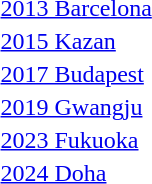<table>
<tr>
<td><a href='#'>2013 Barcelona</a><br></td>
<td></td>
<td></td>
<td></td>
</tr>
<tr>
<td><a href='#'>2015 Kazan</a><br></td>
<td></td>
<td></td>
<td></td>
</tr>
<tr>
<td><a href='#'>2017 Budapest</a><br></td>
<td></td>
<td></td>
<td></td>
</tr>
<tr>
<td><a href='#'>2019 Gwangju</a><br></td>
<td></td>
<td></td>
<td></td>
</tr>
<tr>
<td><a href='#'>2023 Fukuoka</a><br></td>
<td></td>
<td></td>
<td></td>
</tr>
<tr>
<td><a href='#'>2024 Doha</a><br></td>
<td></td>
<td></td>
<td></td>
</tr>
</table>
